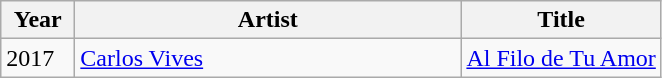<table class="wikitable sortable">
<tr>
<th width="42">Year</th>
<th width="250">Artist</th>
<th class="unsortable">Title</th>
</tr>
<tr>
<td>2017</td>
<td><a href='#'>Carlos Vives</a></td>
<td><a href='#'>Al Filo de Tu Amor</a></td>
</tr>
</table>
